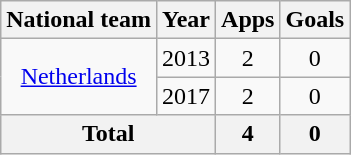<table class="wikitable" style="text-align:center">
<tr>
<th>National team</th>
<th>Year</th>
<th>Apps</th>
<th>Goals</th>
</tr>
<tr>
<td rowspan="2"><a href='#'>Netherlands</a></td>
<td>2013</td>
<td>2</td>
<td>0</td>
</tr>
<tr>
<td>2017</td>
<td>2</td>
<td>0</td>
</tr>
<tr>
<th colspan="2">Total</th>
<th>4</th>
<th>0</th>
</tr>
</table>
